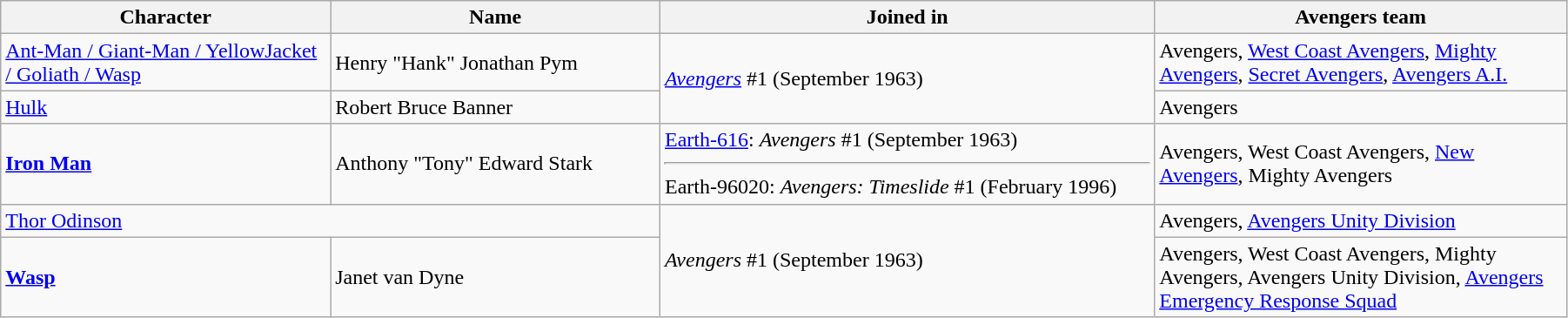<table class="wikitable sortable" style="width:95%;">
<tr>
<th style="width:20%;">Character</th>
<th style="width:20%;">Name</th>
<th style="width:30%;">Joined in</th>
<th style="width:25%;">Avengers team</th>
</tr>
<tr>
<td><a href='#'>Ant-Man / Giant-Man / YellowJacket / Goliath / Wasp</a></td>
<td>Henry "Hank" Jonathan Pym</td>
<td rowspan=2><em><a href='#'>Avengers</a></em> #1 (September 1963)</td>
<td>Avengers, <a href='#'>West Coast Avengers</a>, <a href='#'>Mighty Avengers</a>, <a href='#'>Secret Avengers</a>, <a href='#'>Avengers A.I.</a></td>
</tr>
<tr>
<td><a href='#'>Hulk</a></td>
<td>Robert Bruce Banner</td>
<td>Avengers</td>
</tr>
<tr>
<td><strong><a href='#'>Iron Man</a></strong></td>
<td>Anthony "Tony" Edward Stark</td>
<td><a href='#'>Earth-616</a>: <em>Avengers</em> #1 (September 1963)<hr>Earth-96020: <em>Avengers: Timeslide</em> #1 (February 1996)</td>
<td>Avengers, West Coast Avengers, <a href='#'>New Avengers</a>, Mighty Avengers</td>
</tr>
<tr>
<td colspan=2><a href='#'>Thor Odinson</a></td>
<td rowspan=2><em>Avengers</em> #1 (September 1963)</td>
<td>Avengers, <a href='#'>Avengers Unity Division</a></td>
</tr>
<tr>
<td><strong><a href='#'>Wasp</a></strong></td>
<td>Janet van Dyne</td>
<td>Avengers, West Coast Avengers, Mighty Avengers, Avengers Unity Division, <a href='#'>Avengers Emergency Response Squad</a></td>
</tr>
</table>
